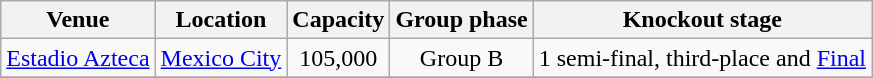<table class="sortable plainrowheaders wikitable">
<tr>
<th scope="col">Venue</th>
<th scope="col">Location</th>
<th scope="col">Capacity</th>
<th scope="col">Group phase</th>
<th scope="col">Knockout stage</th>
</tr>
<tr>
<td align=right><a href='#'>Estadio Azteca</a></td>
<td align=center><a href='#'>Mexico City</a></td>
<td align=center>105,000</td>
<td align=center>Group B</td>
<td align=center>1 semi-final, third-place and <a href='#'>Final</a></td>
</tr>
<tr>
</tr>
</table>
